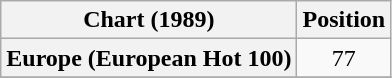<table class="wikitable sortable plainrowheaders">
<tr>
<th>Chart (1989)</th>
<th>Position</th>
</tr>
<tr>
<th scope="row">Europe (European Hot 100)</th>
<td style="text-align:center;">77</td>
</tr>
<tr>
</tr>
</table>
